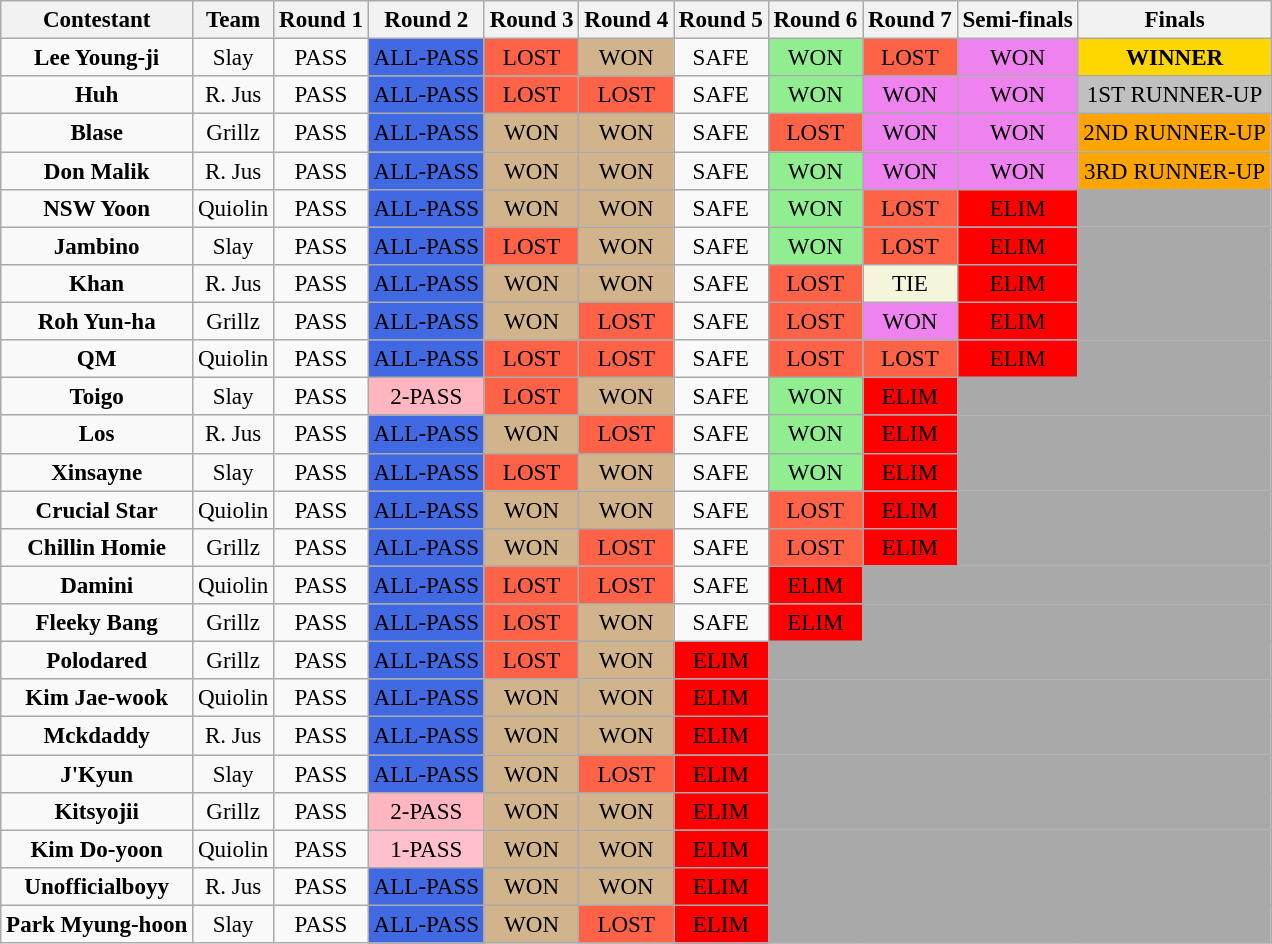<table class="wikitable" border="2" style="text-align:center;font-size:96%">
<tr>
<th>Contestant</th>
<th>Team</th>
<th>Round 1</th>
<th>Round 2</th>
<th>Round 3</th>
<th>Round 4</th>
<th>Round 5</th>
<th>Round 6</th>
<th>Round 7</th>
<th>Semi-finals</th>
<th>Finals</th>
</tr>
<tr>
<td><strong>Lee Young-ji</strong></td>
<td>Slay</td>
<td>PASS</td>
<td style="background:royalblue">ALL-PASS</td>
<td style="background:tomato">LOST</td>
<td style="background:tan">WON</td>
<td>SAFE</td>
<td style="background:lightgreen">WON</td>
<td style="background:tomato">LOST</td>
<td style="background:violet">WON</td>
<td style="background:gold"><strong>WINNER</strong></td>
</tr>
<tr>
<td><strong>Huh</strong></td>
<td>R. Jus</td>
<td>PASS</td>
<td style="background:royalblue">ALL-PASS</td>
<td style="background:tomato">LOST</td>
<td style="background:tomato">LOST</td>
<td>SAFE</td>
<td style="background:lightgreen">WON</td>
<td style="background:violet">WON</td>
<td style="background:violet">WON</td>
<td style="background:silver">1ST RUNNER-UP</td>
</tr>
<tr>
<td><strong>Blase</strong></td>
<td>Grillz</td>
<td>PASS</td>
<td style="background:royalblue">ALL-PASS</td>
<td style="background:tan">WON</td>
<td style="background:tan">WON</td>
<td>SAFE</td>
<td style="background:tomato">LOST</td>
<td style="background:violet">WON</td>
<td style="background:violet">WON</td>
<td style="background:orange">2ND RUNNER-UP</td>
</tr>
<tr>
<td><strong>Don Malik</strong></td>
<td>R. Jus</td>
<td>PASS</td>
<td style="background:royalblue">ALL-PASS</td>
<td style="background:tan">WON</td>
<td style="background:tan">WON</td>
<td>SAFE</td>
<td style="background:lightgreen">WON</td>
<td style="background:violet">WON</td>
<td style="background:violet">WON</td>
<td style="background:orange">3RD RUNNER-UP</td>
</tr>
<tr>
<td><strong>NSW Yoon</strong></td>
<td>Quiolin</td>
<td>PASS</td>
<td style="background:royalblue">ALL-PASS</td>
<td style="background:tan">WON</td>
<td style="background:tan">WON</td>
<td>SAFE</td>
<td style="background:lightgreen">WON</td>
<td style="background:tomato">LOST</td>
<td style="background:red">ELIM</td>
<td style="background:darkgrey" colspan=1></td>
</tr>
<tr>
<td><strong>Jambino</strong></td>
<td>Slay</td>
<td>PASS</td>
<td style="background:royalblue">ALL-PASS</td>
<td style="background:tomato">LOST</td>
<td style="background:tan">WON</td>
<td>SAFE</td>
<td style="background:lightgreen">WON</td>
<td style="background:tomato">LOST</td>
<td style="background:red">ELIM</td>
<td style="background:darkgrey" colspan=1></td>
</tr>
<tr>
<td><strong>Khan</strong></td>
<td>R. Jus</td>
<td>PASS</td>
<td style="background:royalblue">ALL-PASS</td>
<td style="background:tan">WON</td>
<td style="background:tan">WON</td>
<td>SAFE</td>
<td style="background:tomato">LOST</td>
<td style="background:beige">TIE</td>
<td style="background:red">ELIM</td>
<td style="background:darkgrey" colspan=1></td>
</tr>
<tr>
<td><strong>Roh Yun-ha</strong></td>
<td>Grillz</td>
<td>PASS</td>
<td style="background:royalblue">ALL-PASS</td>
<td style="background:tan">WON</td>
<td style="background:tomato">LOST</td>
<td>SAFE</td>
<td style="background:tomato">LOST</td>
<td style="background:violet">WON</td>
<td style="background:red">ELIM</td>
<td style="background:darkgrey" colspan=1></td>
</tr>
<tr>
<td><strong>QM</strong></td>
<td>Quiolin</td>
<td>PASS</td>
<td style="background:royalblue">ALL-PASS</td>
<td style="background:tomato">LOST</td>
<td style="background:tomato">LOST</td>
<td>SAFE</td>
<td style="background:tomato">LOST</td>
<td style="background:tomato">LOST</td>
<td style="background:red">ELIM</td>
<td style="background:darkgrey" colspan=2></td>
</tr>
<tr>
<td><strong>Toigo</strong></td>
<td>Slay</td>
<td>PASS</td>
<td style="background:#ffb6c1">2-PASS</td>
<td style="background:tomato">LOST</td>
<td style="background:tan">WON</td>
<td>SAFE</td>
<td style="background:lightgreen">WON</td>
<td style="background:red">ELIM</td>
<td style="background:darkgrey" colspan=3></td>
</tr>
<tr>
<td><strong>Los</strong></td>
<td>R. Jus</td>
<td>PASS</td>
<td style="background:royalblue">ALL-PASS</td>
<td style="background:tan">WON</td>
<td style="background:tomato">LOST</td>
<td>SAFE</td>
<td style="background:lightgreen">WON</td>
<td style="background:red">ELIM</td>
<td style="background:darkgrey" colspan=3></td>
</tr>
<tr>
<td><strong>Xinsayne</strong></td>
<td>Slay</td>
<td>PASS</td>
<td style="background:royalblue">ALL-PASS</td>
<td style="background:tomato">LOST</td>
<td style="background:tan">WON</td>
<td>SAFE</td>
<td style="background:lightgreen">WON</td>
<td style="background:red">ELIM</td>
<td style="background:darkgrey" colspan=3></td>
</tr>
<tr>
<td><strong>Crucial Star</strong></td>
<td>Quiolin</td>
<td>PASS</td>
<td style="background:royalblue">ALL-PASS</td>
<td style="background:tan">WON</td>
<td style="background:tan">WON</td>
<td>SAFE</td>
<td style="background:tomato">LOST</td>
<td style="background:red">ELIM</td>
<td style="background:darkgrey" colspan=3></td>
</tr>
<tr>
<td><strong>Chillin Homie</strong></td>
<td>Grillz</td>
<td>PASS</td>
<td style="background:royalblue">ALL-PASS</td>
<td style="background:tan">WON</td>
<td style="background:tomato">LOST</td>
<td>SAFE</td>
<td style="background:tomato">LOST</td>
<td style="background:red">ELIM</td>
<td style="background:darkgrey" colspan=3></td>
</tr>
<tr>
<td><strong>Damini</strong></td>
<td>Quiolin</td>
<td>PASS</td>
<td style="background:royalblue">ALL-PASS</td>
<td style="background:tomato">LOST</td>
<td style="background:tomato">LOST</td>
<td>SAFE</td>
<td style="background:red">ELIM</td>
<td style="background:darkgrey" colspan=5></td>
</tr>
<tr>
<td><strong>Fleeky Bang</strong></td>
<td>Grillz</td>
<td>PASS</td>
<td style="background:royalblue">ALL-PASS</td>
<td style="background:tomato">LOST</td>
<td style="background:tan">WON</td>
<td>SAFE</td>
<td style="background:red">ELIM</td>
<td style="background:darkgrey" colspan=4></td>
</tr>
<tr>
<td><strong>Polodared</strong></td>
<td>Grillz</td>
<td>PASS</td>
<td style="background:royalblue">ALL-PASS</td>
<td style="background:tomato">LOST</td>
<td style="background:tan">WON</td>
<td style="background:red">ELIM</td>
<td style="background:darkgrey" colspan=5></td>
</tr>
<tr>
<td><strong>Kim Jae-wook</strong></td>
<td>Quiolin</td>
<td>PASS</td>
<td style="background:royalblue">ALL-PASS</td>
<td style="background:tan">WON</td>
<td style="background:tan">WON</td>
<td style="background:red">ELIM</td>
<td style="background:darkgrey" colspan=5></td>
</tr>
<tr>
<td><strong>Mckdaddy</strong></td>
<td>R. Jus</td>
<td>PASS</td>
<td style="background:royalblue">ALL-PASS</td>
<td style="background:tan">WON</td>
<td style="background:tan">WON</td>
<td style="background:red">ELIM</td>
<td style="background:darkgrey" colspan=5></td>
</tr>
<tr>
<td><strong>J'Kyun</strong></td>
<td>Slay</td>
<td>PASS</td>
<td style="background:royalblue">ALL-PASS</td>
<td style="background:tan">WON</td>
<td style="background:tomato">LOST</td>
<td style="background:red">ELIM</td>
<td style="background:darkgrey" colspan=5></td>
</tr>
<tr>
<td><strong>Kitsyojii</strong></td>
<td>Grillz</td>
<td>PASS</td>
<td style="background:#ffb6c1">2-PASS</td>
<td style="background:tan">WON</td>
<td style="background:tan">WON</td>
<td style="background:red">ELIM</td>
<td style="background:darkgrey" colspan=5></td>
</tr>
<tr>
<td><strong>Kim Do-yoon</strong></td>
<td>Quiolin</td>
<td>PASS</td>
<td style="background:pink">1-PASS</td>
<td style="background:tan">WON</td>
<td style="background:tan">WON</td>
<td style="background:red">ELIM</td>
<td style="background:darkgrey" colspan=5></td>
</tr>
<tr>
<td><strong>Unofficialboyy</strong></td>
<td>R. Jus</td>
<td>PASS</td>
<td style="background:royalblue">ALL-PASS</td>
<td style="background:tan">WON</td>
<td style="background:tan">WON</td>
<td style="background:red">ELIM</td>
<td style="background:darkgrey" colspan=5></td>
</tr>
<tr>
<td><strong>Park Myung-hoon</strong></td>
<td>Slay</td>
<td>PASS</td>
<td style="background:royalblue">ALL-PASS</td>
<td style="background:tan">WON</td>
<td style="background:tomato">LOST</td>
<td style="background:red">ELIM</td>
<td style="background:darkgrey" colspan=5></td>
</tr>
</table>
